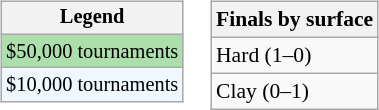<table>
<tr valign=top>
<td><br><table class="wikitable" style=font-size:85%>
<tr>
<th>Legend</th>
</tr>
<tr style="background:#addfad;">
<td>$50,000 tournaments</td>
</tr>
<tr style="background:#f0f8ff;">
<td>$10,000 tournaments</td>
</tr>
</table>
</td>
<td><br><table class="wikitable" style=font-size:90%>
<tr>
<th>Finals by surface</th>
</tr>
<tr>
<td>Hard (1–0)</td>
</tr>
<tr>
<td>Clay (0–1)</td>
</tr>
</table>
</td>
</tr>
</table>
